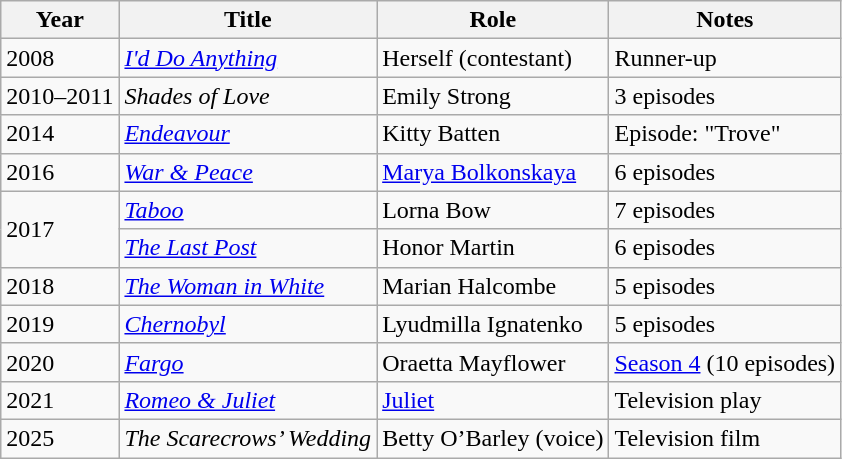<table class="wikitable sortable">
<tr>
<th>Year</th>
<th>Title</th>
<th>Role</th>
<th class="unsortable">Notes</th>
</tr>
<tr>
<td>2008</td>
<td><em><a href='#'>I'd Do Anything</a></em></td>
<td>Herself (contestant)</td>
<td>Runner-up</td>
</tr>
<tr>
<td>2010–2011</td>
<td><em>Shades of Love</em></td>
<td>Emily Strong</td>
<td>3 episodes</td>
</tr>
<tr>
<td>2014</td>
<td><em><a href='#'>Endeavour</a></em></td>
<td>Kitty Batten</td>
<td>Episode: "Trove"</td>
</tr>
<tr>
<td>2016</td>
<td><em><a href='#'>War & Peace</a></em></td>
<td><a href='#'>Marya Bolkonskaya</a></td>
<td>6 episodes</td>
</tr>
<tr>
<td rowspan="2">2017</td>
<td><em><a href='#'>Taboo</a></em></td>
<td>Lorna Bow</td>
<td>7 episodes</td>
</tr>
<tr>
<td><em><a href='#'>The Last Post</a></em></td>
<td>Honor Martin</td>
<td>6 episodes</td>
</tr>
<tr>
<td>2018</td>
<td><em><a href='#'>The Woman in White</a></em></td>
<td>Marian Halcombe</td>
<td>5 episodes</td>
</tr>
<tr>
<td>2019</td>
<td><em><a href='#'>Chernobyl</a></em></td>
<td>Lyudmilla Ignatenko</td>
<td>5 episodes</td>
</tr>
<tr>
<td>2020</td>
<td><em><a href='#'>Fargo</a></em></td>
<td>Oraetta Mayflower</td>
<td><a href='#'>Season 4</a> (10 episodes)</td>
</tr>
<tr>
<td>2021</td>
<td><em><a href='#'>Romeo & Juliet</a></em></td>
<td><a href='#'>Juliet</a></td>
<td>Television play</td>
</tr>
<tr>
<td>2025</td>
<td><em>The Scarecrows’ Wedding</em></td>
<td>Betty O’Barley (voice)</td>
<td>Television film</td>
</tr>
</table>
